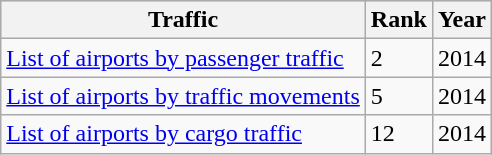<table class="wikitable sortable" width= align=>
<tr style="background:lightgrey;">
<th>Traffic</th>
<th>Rank</th>
<th>Year</th>
</tr>
<tr>
<td><a href='#'>List of airports by passenger traffic</a></td>
<td>2</td>
<td>2014</td>
</tr>
<tr>
<td><a href='#'>List of airports by traffic movements</a></td>
<td>5</td>
<td>2014</td>
</tr>
<tr>
<td><a href='#'>List of airports by cargo traffic</a></td>
<td>12</td>
<td>2014</td>
</tr>
</table>
